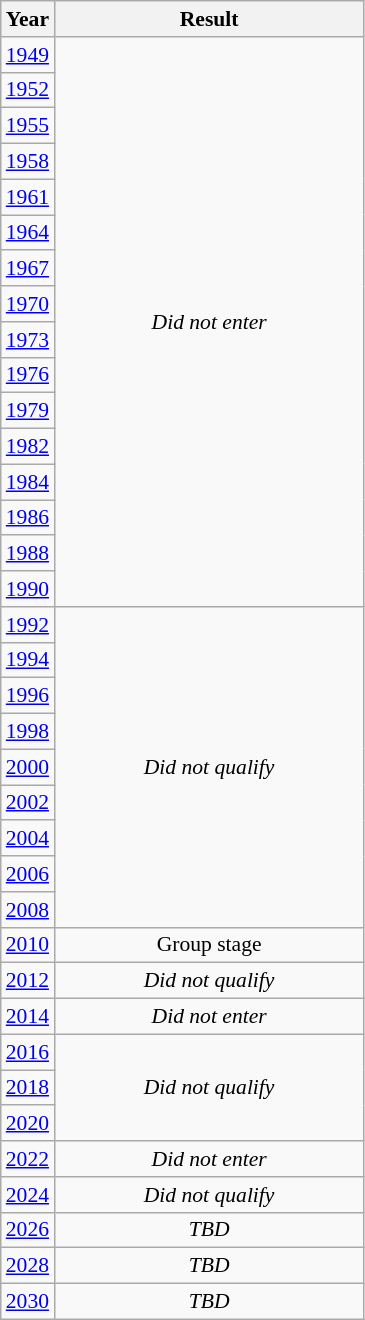<table class="wikitable" style="text-align: center; font-size:90%">
<tr>
<th>Year</th>
<th style="width:200px">Result</th>
</tr>
<tr>
<td> <a href='#'>1949</a></td>
<td rowspan="16"><em>Did not enter</em></td>
</tr>
<tr>
<td> <a href='#'>1952</a></td>
</tr>
<tr>
<td> <a href='#'>1955</a></td>
</tr>
<tr>
<td> <a href='#'>1958</a></td>
</tr>
<tr>
<td> <a href='#'>1961</a></td>
</tr>
<tr>
<td> <a href='#'>1964</a></td>
</tr>
<tr>
<td> <a href='#'>1967</a></td>
</tr>
<tr>
<td> <a href='#'>1970</a></td>
</tr>
<tr>
<td> <a href='#'>1973</a></td>
</tr>
<tr>
<td> <a href='#'>1976</a></td>
</tr>
<tr>
<td> <a href='#'>1979</a></td>
</tr>
<tr>
<td> <a href='#'>1982</a></td>
</tr>
<tr>
<td> <a href='#'>1984</a></td>
</tr>
<tr>
<td> <a href='#'>1986</a></td>
</tr>
<tr>
<td> <a href='#'>1988</a></td>
</tr>
<tr>
<td> <a href='#'>1990</a></td>
</tr>
<tr>
<td> <a href='#'>1992</a></td>
<td rowspan="9"><em>Did not qualify</em></td>
</tr>
<tr>
<td> <a href='#'>1994</a></td>
</tr>
<tr>
<td> <a href='#'>1996</a></td>
</tr>
<tr>
<td> <a href='#'>1998</a></td>
</tr>
<tr>
<td> <a href='#'>2000</a></td>
</tr>
<tr>
<td> <a href='#'>2002</a></td>
</tr>
<tr>
<td> <a href='#'>2004</a></td>
</tr>
<tr>
<td> <a href='#'>2006</a></td>
</tr>
<tr>
<td> <a href='#'>2008</a></td>
</tr>
<tr>
<td> <a href='#'>2010</a></td>
<td>Group stage</td>
</tr>
<tr>
<td> <a href='#'>2012</a></td>
<td><em>Did not qualify</em></td>
</tr>
<tr>
<td> <a href='#'>2014</a></td>
<td><em>Did not enter</em></td>
</tr>
<tr>
<td> <a href='#'>2016</a></td>
<td rowspan="3"><em>Did not qualify</em></td>
</tr>
<tr>
<td> <a href='#'>2018</a></td>
</tr>
<tr>
<td> <a href='#'>2020</a></td>
</tr>
<tr>
<td> <a href='#'>2022</a></td>
<td><em>Did not enter</em></td>
</tr>
<tr>
<td> <a href='#'>2024</a></td>
<td><em>Did not qualify</em></td>
</tr>
<tr>
<td> <a href='#'>2026</a></td>
<td><em>TBD</em></td>
</tr>
<tr>
<td> <a href='#'>2028</a></td>
<td><em>TBD</em></td>
</tr>
<tr>
<td> <a href='#'>2030</a></td>
<td><em>TBD</em></td>
</tr>
</table>
